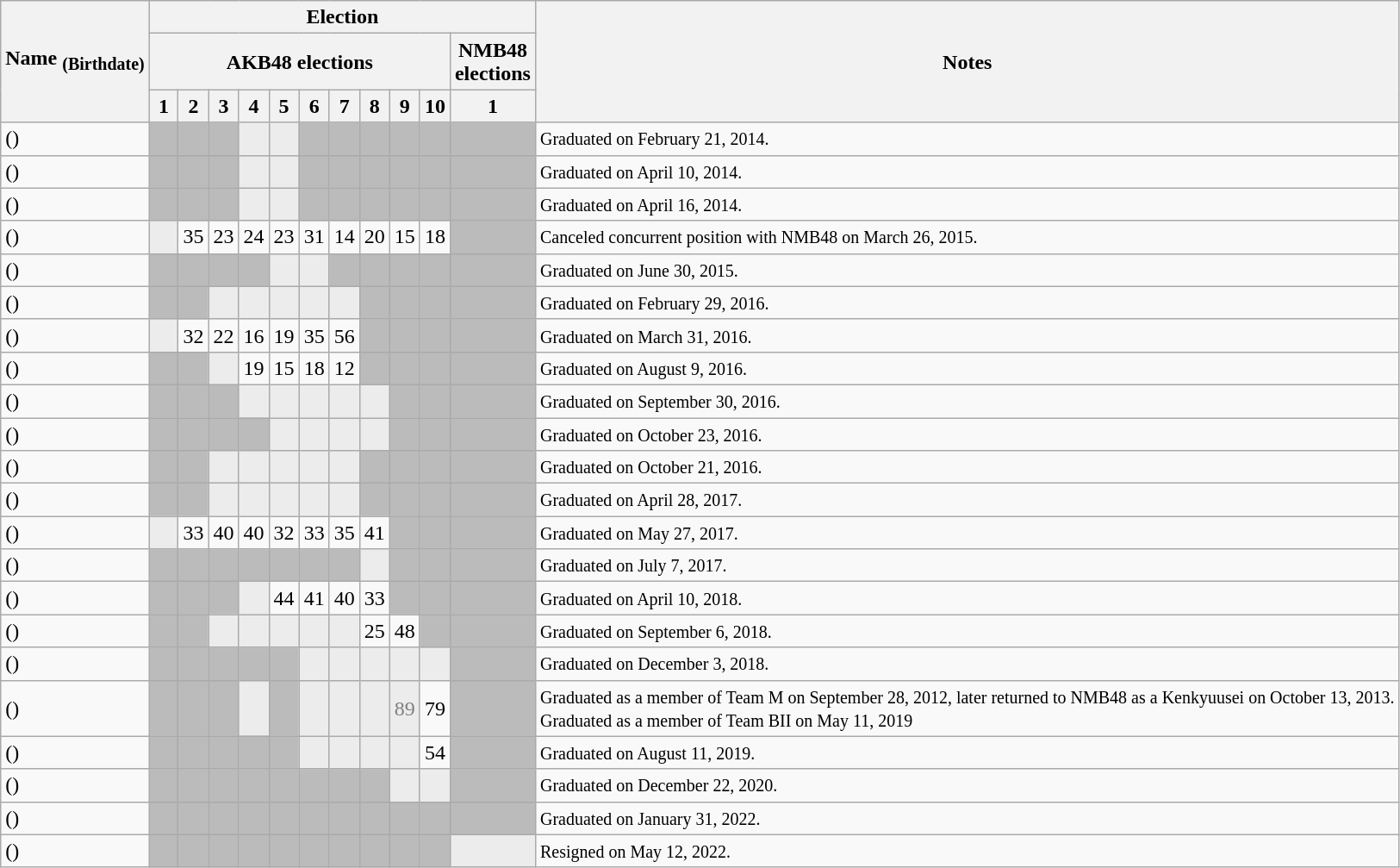<table class="wikitable" style="text-align:center;">
<tr ">
<th rowspan="3">Name <sub>(Birthdate)</sub></th>
<th colspan="11">Election</th>
<th rowspan="3">Notes</th>
</tr>
<tr>
<th colspan="10">AKB48 elections</th>
<th colspan="1">NMB48 elections</th>
</tr>
<tr>
<th style="width:15px;">1</th>
<th style="width:15px;">2</th>
<th style="width:15px;">3</th>
<th style="width:15px;">4</th>
<th style="width:15px;">5</th>
<th style="width:15px;">6</th>
<th style="width:15px;">7</th>
<th style="width:15px;">8</th>
<th style="width:15px;">9</th>
<th>10</th>
<th style="width:15px;">1</th>
</tr>
<tr>
<td style="text-align:left;" data-sort-value="Umehara, Mako">  ()</td>
<td style="background:#bbb;"> </td>
<td style="background:#bbb;"> </td>
<td style="background:#bbb;"> </td>
<td style="background:#ececec; color:gray;"></td>
<td style="background:#ececec; color:gray;"></td>
<td style="background:#bbb;"> </td>
<td style="background:#bbb;"> </td>
<td style="background:#bbb;"> </td>
<td style="background:#bbb;"> </td>
<td style="background:#bbb;"> </td>
<td style="background:#bbb;"> </td>
<td style="text-align:left;"><small>Graduated on February 21, 2014.</small></td>
</tr>
<tr>
<td style="text-align:left;" data-sort-value="Kobayashi, Rikako">  ()</td>
<td style="background:#bbb;"> </td>
<td style="background:#bbb;"> </td>
<td style="background:#bbb;"> </td>
<td style="background:#ececec; color:gray;"></td>
<td style="background:#ececec; color:gray;"></td>
<td style="background:#bbb;"> </td>
<td style="background:#bbb;"> </td>
<td style="background:#bbb;"> </td>
<td style="background:#bbb;"> </td>
<td style="background:#bbb;"> </td>
<td style="background:#bbb;"> </td>
<td style="text-align:left;"><small>Graduated on April 10, 2014.</small></td>
</tr>
<tr>
<td style="text-align:left;" data-sort-value="Akazawa, Hono">  ()</td>
<td style="background:#bbb;"> </td>
<td style="background:#bbb;"> </td>
<td style="background:#bbb;"> </td>
<td style="background:#ececec; color:gray;"></td>
<td style="background:#ececec; color:gray;"></td>
<td style="background:#bbb;"> </td>
<td style="background:#bbb;"> </td>
<td style="background:#bbb;"> </td>
<td style="background:#bbb;"> </td>
<td style="background:#bbb;"> </td>
<td style="background:#bbb;"> </td>
<td style="text-align:left;"><small>Graduated on April 16, 2014.</small></td>
</tr>
<tr>
<td style="text-align:left;" data-sort-value="Takayanagi, Akane">  ()</td>
<td style="background:#ececec; color:gray;"></td>
<td>35</td>
<td>23</td>
<td>24</td>
<td>23</td>
<td>31</td>
<td>14</td>
<td>20</td>
<td>15</td>
<td>18</td>
<td style="background:#bbb;"> </td>
<td style="text-align:left;"><small>Canceled concurrent position with NMB48 on March 26, 2015.</small></td>
</tr>
<tr>
<td style="text-align:left;" data-sort-value="Terui, Honoka">  ()</td>
<td style="background:#bbb;"> </td>
<td style="background:#bbb;"> </td>
<td style="background:#bbb;"> </td>
<td style="background:#bbb;"> </td>
<td style="background:#ececec; color:gray;"></td>
<td style="background:#ececec; color:gray;"></td>
<td style="background:#bbb;"> </td>
<td style="background:#bbb;"> </td>
<td style="background:#bbb;"> </td>
<td style="background:#bbb;"> </td>
<td style="background:#bbb;"> </td>
<td style="text-align:left;"><small>Graduated on June 30, 2015.</small></td>
</tr>
<tr>
<td style="text-align:left;" data-sort-value="Kadowaki, Kanako">  ()</td>
<td style="background:#bbb;"> </td>
<td style="background:#bbb;"> </td>
<td style="background:#ececec; color:gray;"></td>
<td style="background:#ececec; color:gray;"></td>
<td style="background:#ececec; color:gray;"></td>
<td style="background:#ececec; color:gray;"></td>
<td style="background:#ececec; color:gray;"></td>
<td style="background:#bbb;"> </td>
<td style="background:#bbb;"> </td>
<td style="background:#bbb;"> </td>
<td style="background:#bbb;"> </td>
<td style="text-align:left;"><small>Graduated on February 29, 2016.</small></td>
</tr>
<tr>
<td style="text-align:left;" data-sort-value="Umeda, Ayaka">  ()</td>
<td style="background:#ececec; color:gray;"></td>
<td>32</td>
<td>22</td>
<td>16</td>
<td>19</td>
<td>35</td>
<td>56</td>
<td style="background:#bbb;"> </td>
<td style="background:#bbb;"> </td>
<td style="background:#bbb;"> </td>
<td style="background:#bbb;"> </td>
<td style="text-align:left;"><small>Graduated on March 31, 2016.</small></td>
</tr>
<tr>
<td style="text-align:left;" data-sort-value="Watanabe, Miyuki">  ()</td>
<td style="background:#bbb;"> </td>
<td style="background:#bbb;"> </td>
<td style="background:#ececec; color:gray;"></td>
<td>19</td>
<td>15</td>
<td>18</td>
<td>12</td>
<td style="background:#bbb;"> </td>
<td style="background:#bbb;"> </td>
<td style="background:#bbb;"> </td>
<td style="background:#bbb;"> </td>
<td style="text-align:left;"><small>Graduated on August 9, 2016.</small></td>
</tr>
<tr>
<td style="text-align:left;" data-sort-value="Ueda, Mirei">  ()</td>
<td style="background:#bbb;"> </td>
<td style="background:#bbb;"> </td>
<td style="background:#bbb;"> </td>
<td style="background:#ececec; color:gray;"></td>
<td style="background:#ececec; color:gray;"></td>
<td style="background:#ececec; color:gray;"></td>
<td style="background:#ececec; color:gray;"></td>
<td style="background:#ececec; color:gray;"></td>
<td style="background:#bbb;"> </td>
<td style="background:#bbb;"> </td>
<td style="background:#bbb;"> </td>
<td style="text-align:left;"><small>Graduated on September 30, 2016.</small></td>
</tr>
<tr>
<td style="text-align:left;" data-sort-value="Matsuoka, Chiho">  ()</td>
<td style="background:#bbb;"> </td>
<td style="background:#bbb;"> </td>
<td style="background:#bbb;"> </td>
<td style="background:#bbb;"> </td>
<td style="background:#ececec; color:gray;"></td>
<td style="background:#ececec; color:gray;"></td>
<td style="background:#ececec; color:gray;"></td>
<td style="background:#ececec; color:gray;"></td>
<td style="background:#bbb;"> </td>
<td style="background:#bbb;"> </td>
<td style="background:#bbb;"> </td>
<td style="text-align:left;"><small>Graduated on October 23, 2016.</small></td>
</tr>
<tr>
<td style="text-align:left;" data-sort-value="Kinoshita, Haruna">  ()</td>
<td style="background:#bbb;"> </td>
<td style="background:#bbb;"> </td>
<td style="background:#ececec; color:gray;"></td>
<td style="background:#ececec; color:gray;"></td>
<td style="background:#ececec; color:gray;"></td>
<td style="background:#ececec; color:gray;"></td>
<td style="background:#ececec; color:gray;"></td>
<td style="background:#bbb;"> </td>
<td style="background:#bbb;"> </td>
<td style="background:#bbb;"> </td>
<td style="background:#bbb;"> </td>
<td style="text-align:left;"><small>Graduated on October 21, 2016.</small></td>
</tr>
<tr>
<td style="text-align:left;" data-sort-value="Yamaguchi, Yuki">  ()</td>
<td style="background:#bbb;"> </td>
<td style="background:#bbb;"> </td>
<td style="background:#ececec; color:gray;"></td>
<td style="background:#ececec; color:gray;"></td>
<td style="background:#ececec; color:gray;"></td>
<td style="background:#ececec; color:gray;"></td>
<td style="background:#ececec; color:gray;"></td>
<td style="background:#bbb;"> </td>
<td style="background:#bbb;"> </td>
<td style="background:#bbb;"> </td>
<td style="background:#bbb;"> </td>
<td style="text-align:left;"><small>Graduated on April 28, 2017.</small></td>
</tr>
<tr>
<td style="text-align:left;" data-sort-value="Fujie, Reina">  ()</td>
<td style="background:#ececec; color:gray;"></td>
<td>33</td>
<td>40</td>
<td>40</td>
<td>32</td>
<td>33</td>
<td>35</td>
<td>41</td>
<td style="background:#bbb;"> </td>
<td style="background:#bbb;"> </td>
<td style="background:#bbb;"> </td>
<td style="text-align:left;"><small>Graduated on May 27, 2017.</small></td>
</tr>
<tr>
<td style="text-align:left;" data-sort-value="Muranaka, Yuki">  ()</td>
<td style="background:#bbb;"> </td>
<td style="background:#bbb;"> </td>
<td style="background:#bbb;"> </td>
<td style="background:#bbb;"> </td>
<td style="background:#bbb;"> </td>
<td style="background:#bbb;"> </td>
<td style="background:#bbb;"> </td>
<td style="background:#ececec; color:gray;"></td>
<td style="background:#bbb;"> </td>
<td style="background:#bbb;"> </td>
<td style="background:#bbb;"> </td>
<td style="text-align:left;"><small>Graduated on July 7, 2017.</small></td>
</tr>
<tr>
<td style="text-align:left;" data-sort-value="Yagura, Fuuko">  ()</td>
<td style="background:#bbb;"> </td>
<td style="background:#bbb;"> </td>
<td style="background:#bbb;"> </td>
<td style="background:#ececec; color:gray;"></td>
<td>44</td>
<td>41</td>
<td>40</td>
<td>33</td>
<td style="background:#bbb;"> </td>
<td style="background:#bbb;"> </td>
<td style="background:#bbb;"> </td>
<td style="text-align:left;"><small>Graduated on April 10, 2018.</small></td>
</tr>
<tr>
<td style="text-align:left;" data-sort-value="Okita, Ayaka"> ()</td>
<td style="background:#bbb;"> </td>
<td style="background:#bbb;"> </td>
<td style="background:#ececec; color:gray;"></td>
<td style="background:#ececec; color:gray;"></td>
<td style="background:#ececec; color:gray;"></td>
<td style="background:#ececec; color:gray;"></td>
<td style="background:#ececec; color:gray;"></td>
<td>25</td>
<td>48</td>
<td style="background:#bbb;"> </td>
<td style="background:#bbb;"> </td>
<td style="text-align:left;"><small>Graduated on September 6, 2018.</small></td>
</tr>
<tr>
<td style="text-align:left;" data-sort-value="Uemura, Azusa"> ()</td>
<td style="background:#bbb;"> </td>
<td style="background:#bbb;"> </td>
<td style="background:#bbb;"> </td>
<td style="background:#bbb;"> </td>
<td style="background:#bbb;"> </td>
<td style="background:#ececec; color:gray;"></td>
<td style="background:#ececec; color:gray;"></td>
<td style="background:#ececec; color:gray;"></td>
<td style="background:#ececec; color:gray;"></td>
<td style="background:#ececec; color:gray;"></td>
<td style="background:#bbb;"> </td>
<td style="text-align:left;"><small>Graduated on December 3, 2018.</small></td>
</tr>
<tr>
<td style="text-align:left;" data-sort-value="Jo, Eriko">  ()</td>
<td style="background:#bbb;"> </td>
<td style="background:#bbb;"> </td>
<td style="background:#bbb;"> </td>
<td style="background:#ececec; color:gray;"></td>
<td style="background:#bbb;"> </td>
<td style="background:#ececec; color:gray;"></td>
<td style="background:#ececec; color:gray;"></td>
<td style="background:#ececec; color:gray;"></td>
<td style="background:#ececec; color:gray;">89</td>
<td>79</td>
<td style="background:#bbb;"> </td>
<td style="text-align:left;"><small>Graduated as a member of Team M on September 28, 2012, later returned to NMB48 as a Kenkyuusei on October 13, 2013.<br>Graduated as a member of Team BII on May 11, 2019</small></td>
</tr>
<tr>
<td style="text-align:left;" data-sort-value="Naiki, Kokoro"> ()</td>
<td style="background:#bbb;"> </td>
<td style="background:#bbb;"> </td>
<td style="background:#bbb;"> </td>
<td style="background:#bbb;"> </td>
<td style="background:#bbb;"> </td>
<td style="background:#ececec; color:gray;"></td>
<td style="background:#ececec; color:gray;"></td>
<td style="background:#ececec; color:gray;"></td>
<td style="background:#ececec; color:gray;"></td>
<td>54</td>
<td style="background:#bbb;"> </td>
<td style="text-align:left;"><small>Graduated on August 11, 2019.</small></td>
</tr>
<tr>
<td style="text-align:left;" data-sort-value="Yamada, Suzu"> ()</td>
<td style="background:#bbb;"> </td>
<td style="background:#bbb;"> </td>
<td style="background:#bbb;"> </td>
<td style="background:#bbb;"> </td>
<td style="background:#bbb;"> </td>
<td style="background:#bbb;"> </td>
<td style="background:#bbb;"> </td>
<td style="background:#bbb;"> </td>
<td style="background:#ececec; color:gray;"></td>
<td style="background:#ececec; color:gray;"></td>
<td style="background:#bbb;"> </td>
<td style="text-align:left;"><small>Graduated on December 22, 2020.</small></td>
</tr>
<tr>
<td style="text-align:left;" data-sort-value="Orisaka, Koharu"> ()</td>
<td style="background:#bbb;"> </td>
<td style="background:#bbb;"> </td>
<td style="background:#bbb;"> </td>
<td style="background:#bbb;"> </td>
<td style="background:#bbb;"> </td>
<td style="background:#bbb;"> </td>
<td style="background:#bbb;"> </td>
<td style="background:#bbb;"> </td>
<td style="background:#bbb;"> </td>
<td style="background:#bbb;"> </td>
<td style="background:#bbb;"> </td>
<td style="text-align:left;"><small>Graduated on January 31, 2022.</small></td>
</tr>
<tr>
<td style="text-align:left;" data-sort-value="Takahashi, Sae"> ()</td>
<td style="background:#bbb;"> </td>
<td style="background:#bbb;"> </td>
<td style="background:#bbb;"> </td>
<td style="background:#bbb;"> </td>
<td style="background:#bbb;"> </td>
<td style="background:#bbb;"> </td>
<td style="background:#bbb;"> </td>
<td style="background:#bbb;"> </td>
<td style="background:#bbb;"> </td>
<td style="background:#bbb;"> </td>
<td style="background:#ececec; color:gray;"></td>
<td style="text-align:left;"><small>Resigned on May 12, 2022.</small></td>
</tr>
</table>
